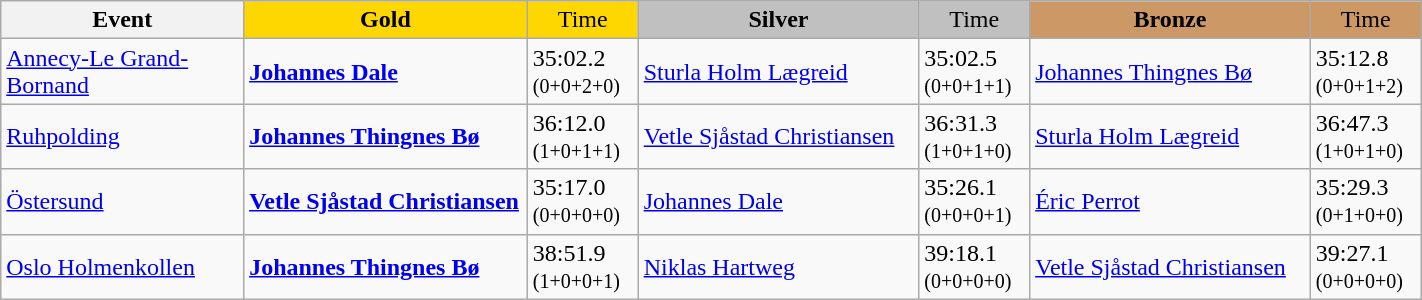<table class="wikitable" width="75%">
<tr>
<th width="180">Event</th>
<th width="220" style="background:gold">Gold</th>
<th width="70"  style="background:gold; font-weight:normal;">Time</th>
<th width="220" style="background:silver">Silver</th>
<th width="70"  style="background:silver; font-weight:normal;">Time</th>
<th width="220" style="background:#CC9966">Bronze</th>
<th width="70"  style="background:#CC9966; font-weight:normal;">Time</th>
</tr>
<tr>
<td><a href='#'> Annecy-Le Grand-Bornand</a><br></td>
<td><strong><a href='#'>Johannes Dale</a></strong><br><small></small></td>
<td>35:02.2<br><small>(0+0+2+0)</small></td>
<td><a href='#'>Sturla Holm Lægreid</a><br><small></small></td>
<td>35:02.5<br><small>(0+0+1+1)</small></td>
<td><a href='#'>Johannes Thingnes Bø</a><br><small></small></td>
<td>35:12.8<br><small>(0+0+1+2)</small></td>
</tr>
<tr>
<td><a href='#'> Ruhpolding</a><br></td>
<td><strong><a href='#'>Johannes Thingnes Bø</a></strong><br><small></small></td>
<td>36:12.0<br><small>(1+0+1+1)</small></td>
<td><a href='#'>Vetle Sjåstad Christiansen</a><br><small></small></td>
<td>36:31.3<br><small>(1+0+1+0)</small></td>
<td><a href='#'>Sturla Holm Lægreid</a><br><small></small></td>
<td>36:47.3<br><small>(1+0+1+0)</small></td>
</tr>
<tr>
<td><a href='#'> Östersund</a><br></td>
<td><strong><a href='#'>Vetle Sjåstad Christiansen</a></strong><br><small></small></td>
<td>35:17.0<br><small>(0+0+0+0)</small></td>
<td><a href='#'>Johannes Dale</a><br><small></small></td>
<td>35:26.1<br><small>(0+0+0+1)</small></td>
<td><a href='#'>Éric Perrot</a><br><small></small></td>
<td>35:29.3<br><small>(0+1+0+0)</small></td>
</tr>
<tr>
<td><a href='#'> Oslo Holmenkollen</a><br></td>
<td><strong><a href='#'>Johannes Thingnes Bø</a></strong><br><small></small></td>
<td>38:51.9<br><small>(1+0+0+1)</small></td>
<td><a href='#'>Niklas Hartweg</a><br><small></small></td>
<td>39:18.1<br><small>(0+0+0+0)</small></td>
<td><a href='#'>Vetle Sjåstad Christiansen</a><br><small></small></td>
<td>39:27.1<br><small>(0+0+0+0)</small></td>
</tr>
</table>
